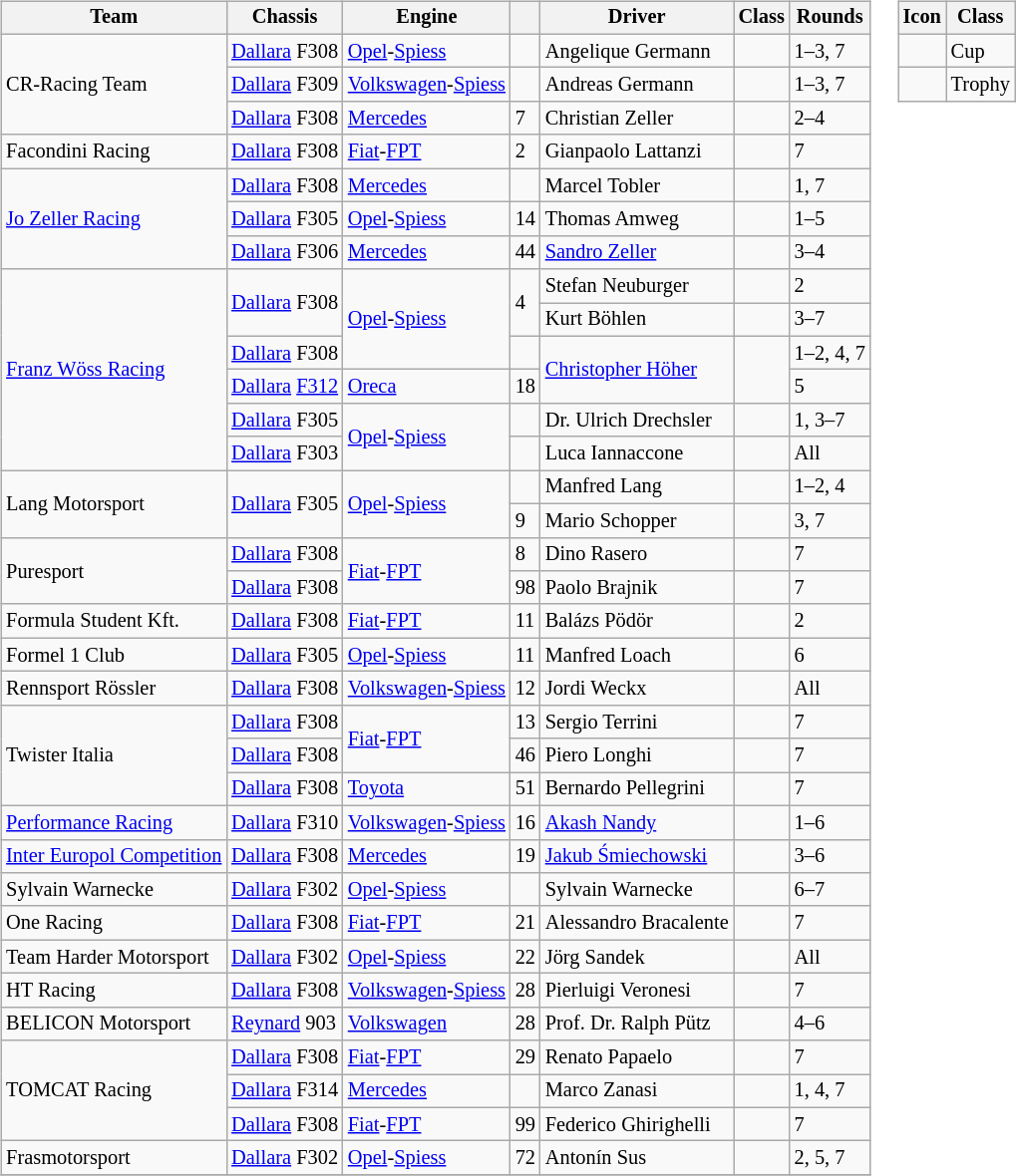<table>
<tr>
<td><br><table class="wikitable" style="font-size: 85%;">
<tr>
<th>Team</th>
<th>Chassis</th>
<th>Engine</th>
<th></th>
<th>Driver</th>
<th>Class</th>
<th>Rounds</th>
</tr>
<tr>
<td rowspan=3> CR-Racing Team</td>
<td><a href='#'>Dallara</a> F308</td>
<td><a href='#'>Opel</a>-<a href='#'>Spiess</a></td>
<td></td>
<td> Angelique Germann</td>
<td align=center></td>
<td>1–3, 7</td>
</tr>
<tr>
<td><a href='#'>Dallara</a> F309</td>
<td><a href='#'>Volkswagen</a>-<a href='#'>Spiess</a></td>
<td></td>
<td> Andreas Germann</td>
<td align=center></td>
<td>1–3, 7</td>
</tr>
<tr>
<td><a href='#'>Dallara</a> F308</td>
<td><a href='#'>Mercedes</a></td>
<td>7</td>
<td> Christian Zeller</td>
<td align=center></td>
<td>2–4</td>
</tr>
<tr>
<td> Facondini Racing</td>
<td><a href='#'>Dallara</a> F308</td>
<td><a href='#'>Fiat</a>-<a href='#'>FPT</a></td>
<td>2</td>
<td> Gianpaolo Lattanzi</td>
<td align=center></td>
<td>7</td>
</tr>
<tr>
<td rowspan=3> <a href='#'>Jo Zeller Racing</a></td>
<td><a href='#'>Dallara</a> F308</td>
<td><a href='#'>Mercedes</a></td>
<td></td>
<td> Marcel Tobler</td>
<td align=center></td>
<td>1, 7</td>
</tr>
<tr>
<td><a href='#'>Dallara</a> F305</td>
<td><a href='#'>Opel</a>-<a href='#'>Spiess</a></td>
<td>14</td>
<td> Thomas Amweg</td>
<td align=center></td>
<td>1–5</td>
</tr>
<tr>
<td><a href='#'>Dallara</a> F306</td>
<td><a href='#'>Mercedes</a></td>
<td>44</td>
<td> <a href='#'>Sandro Zeller</a></td>
<td align=center></td>
<td>3–4</td>
</tr>
<tr>
<td rowspan=6> <a href='#'>Franz Wöss Racing</a></td>
<td rowspan=2><a href='#'>Dallara</a> F308</td>
<td rowspan=3><a href='#'>Opel</a>-<a href='#'>Spiess</a></td>
<td rowspan=2>4</td>
<td> Stefan Neuburger</td>
<td align=center></td>
<td>2</td>
</tr>
<tr>
<td> Kurt Böhlen</td>
<td align=center></td>
<td>3–7</td>
</tr>
<tr>
<td><a href='#'>Dallara</a> F308</td>
<td></td>
<td rowspan=2> <a href='#'>Christopher Höher</a></td>
<td rowspan=2 align=center></td>
<td>1–2, 4, 7</td>
</tr>
<tr>
<td><a href='#'>Dallara</a> <a href='#'>F312</a></td>
<td><a href='#'>Oreca</a></td>
<td>18</td>
<td>5</td>
</tr>
<tr>
<td><a href='#'>Dallara</a> F305</td>
<td rowspan=2><a href='#'>Opel</a>-<a href='#'>Spiess</a></td>
<td></td>
<td> Dr. Ulrich Drechsler</td>
<td align=center></td>
<td>1, 3–7</td>
</tr>
<tr>
<td><a href='#'>Dallara</a> F303</td>
<td></td>
<td> Luca Iannaccone</td>
<td align=center></td>
<td>All</td>
</tr>
<tr>
<td rowspan=2> Lang Motorsport</td>
<td rowspan=2><a href='#'>Dallara</a> F305</td>
<td rowspan=2><a href='#'>Opel</a>-<a href='#'>Spiess</a></td>
<td></td>
<td> Manfred Lang</td>
<td align=center></td>
<td>1–2, 4</td>
</tr>
<tr>
<td>9</td>
<td> Mario Schopper</td>
<td align=center></td>
<td>3, 7</td>
</tr>
<tr>
<td rowspan=2> Puresport</td>
<td><a href='#'>Dallara</a> F308</td>
<td rowspan=2><a href='#'>Fiat</a>-<a href='#'>FPT</a></td>
<td>8</td>
<td> Dino Rasero</td>
<td align=center></td>
<td>7</td>
</tr>
<tr>
<td><a href='#'>Dallara</a> F308</td>
<td>98</td>
<td> Paolo Brajnik</td>
<td align=center></td>
<td>7</td>
</tr>
<tr>
<td rowspan=1> Formula Student Kft.</td>
<td><a href='#'>Dallara</a> F308</td>
<td><a href='#'>Fiat</a>-<a href='#'>FPT</a></td>
<td>11</td>
<td> Balázs Pödör</td>
<td align=center></td>
<td>2</td>
</tr>
<tr>
<td rowspan=1> Formel 1 Club</td>
<td><a href='#'>Dallara</a> F305</td>
<td><a href='#'>Opel</a>-<a href='#'>Spiess</a></td>
<td>11</td>
<td> Manfred Loach</td>
<td align=center></td>
<td>6</td>
</tr>
<tr>
<td rowspan=1> Rennsport Rössler</td>
<td><a href='#'>Dallara</a> F308</td>
<td><a href='#'>Volkswagen</a>-<a href='#'>Spiess</a></td>
<td>12</td>
<td> Jordi Weckx</td>
<td align=center></td>
<td>All</td>
</tr>
<tr>
<td rowspan=3> Twister Italia</td>
<td><a href='#'>Dallara</a> F308</td>
<td rowspan=2><a href='#'>Fiat</a>-<a href='#'>FPT</a></td>
<td>13</td>
<td> Sergio Terrini</td>
<td align=center></td>
<td>7</td>
</tr>
<tr>
<td><a href='#'>Dallara</a> F308</td>
<td>46</td>
<td> Piero Longhi</td>
<td align=center></td>
<td>7</td>
</tr>
<tr>
<td><a href='#'>Dallara</a> F308</td>
<td><a href='#'>Toyota</a></td>
<td>51</td>
<td> Bernardo Pellegrini</td>
<td align=center></td>
<td>7</td>
</tr>
<tr>
<td rowspan=1> <a href='#'>Performance Racing</a></td>
<td><a href='#'>Dallara</a> F310</td>
<td><a href='#'>Volkswagen</a>-<a href='#'>Spiess</a></td>
<td>16</td>
<td> <a href='#'>Akash Nandy</a></td>
<td align=center></td>
<td>1–6</td>
</tr>
<tr>
<td rowspan=1> <a href='#'>Inter Europol Competition</a></td>
<td><a href='#'>Dallara</a> F308</td>
<td><a href='#'>Mercedes</a></td>
<td>19</td>
<td> <a href='#'>Jakub Śmiechowski</a></td>
<td align=center></td>
<td>3–6</td>
</tr>
<tr>
<td> Sylvain Warnecke</td>
<td><a href='#'>Dallara</a> F302</td>
<td><a href='#'>Opel</a>-<a href='#'>Spiess</a></td>
<td></td>
<td> Sylvain Warnecke</td>
<td align=center></td>
<td>6–7</td>
</tr>
<tr>
<td rowspan=1> One Racing</td>
<td><a href='#'>Dallara</a> F308</td>
<td><a href='#'>Fiat</a>-<a href='#'>FPT</a></td>
<td>21</td>
<td> Alessandro Bracalente</td>
<td align=center></td>
<td>7</td>
</tr>
<tr>
<td rowspan=1> Team Harder Motorsport</td>
<td><a href='#'>Dallara</a> F302</td>
<td><a href='#'>Opel</a>-<a href='#'>Spiess</a></td>
<td>22</td>
<td> Jörg Sandek</td>
<td align=center></td>
<td>All</td>
</tr>
<tr>
<td rowspan=1> HT Racing</td>
<td><a href='#'>Dallara</a> F308</td>
<td><a href='#'>Volkswagen</a>-<a href='#'>Spiess</a></td>
<td>28</td>
<td> Pierluigi Veronesi</td>
<td align=center></td>
<td>7</td>
</tr>
<tr>
<td rowspan=1> BELICON Motorsport</td>
<td><a href='#'>Reynard</a> 903</td>
<td><a href='#'>Volkswagen</a></td>
<td>28</td>
<td> Prof. Dr. Ralph Pütz</td>
<td align=center></td>
<td>4–6</td>
</tr>
<tr>
<td rowspan=3> TOMCAT Racing</td>
<td><a href='#'>Dallara</a> F308</td>
<td><a href='#'>Fiat</a>-<a href='#'>FPT</a></td>
<td>29</td>
<td> Renato Papaelo</td>
<td align=center></td>
<td>7</td>
</tr>
<tr>
<td><a href='#'>Dallara</a> F314</td>
<td><a href='#'>Mercedes</a></td>
<td></td>
<td> Marco Zanasi</td>
<td align=center></td>
<td>1, 4, 7</td>
</tr>
<tr>
<td><a href='#'>Dallara</a> F308</td>
<td><a href='#'>Fiat</a>-<a href='#'>FPT</a></td>
<td>99</td>
<td> Federico Ghirighelli</td>
<td align=center></td>
<td>7</td>
</tr>
<tr>
<td rowspan=1> Frasmotorsport</td>
<td><a href='#'>Dallara</a> F302</td>
<td><a href='#'>Opel</a>-<a href='#'>Spiess</a></td>
<td>72</td>
<td> Antonín Sus</td>
<td align=center></td>
<td>2, 5, 7</td>
</tr>
<tr>
</tr>
</table>
</td>
<td valign="top"><br><table class="wikitable" style="font-size: 85%;">
<tr>
<th>Icon</th>
<th>Class</th>
</tr>
<tr>
<td align=center></td>
<td>Cup</td>
</tr>
<tr>
<td align=center></td>
<td>Trophy</td>
</tr>
</table>
</td>
</tr>
</table>
